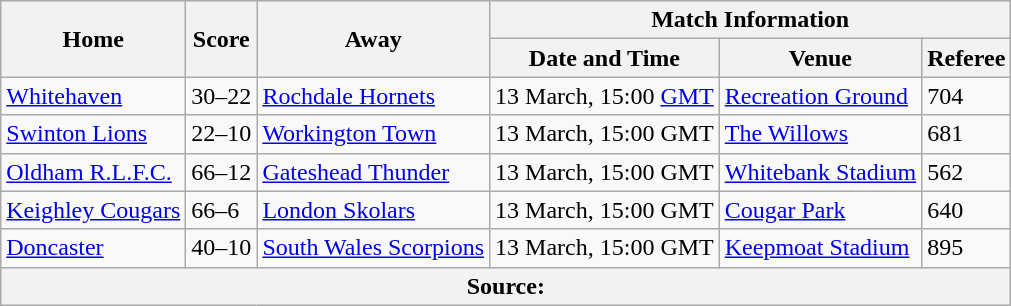<table class="wikitable">
<tr>
<th rowspan=2>Home</th>
<th rowspan=2>Score</th>
<th rowspan=2>Away</th>
<th colspan="3">Match Information</th>
</tr>
<tr>
<th>Date and Time</th>
<th>Venue</th>
<th>Referee</th>
</tr>
<tr>
<td align=left> <a href='#'>Whitehaven</a></td>
<td>30–22</td>
<td align=left> <a href='#'>Rochdale Hornets</a></td>
<td>13 March, 15:00 <a href='#'>GMT</a></td>
<td><a href='#'>Recreation Ground</a></td>
<td>704</td>
</tr>
<tr>
<td align=left> <a href='#'>Swinton Lions</a></td>
<td>22–10</td>
<td align=left> <a href='#'>Workington Town</a></td>
<td>13 March, 15:00 GMT</td>
<td><a href='#'>The Willows</a></td>
<td>681</td>
</tr>
<tr>
<td align=left> <a href='#'>Oldham R.L.F.C.</a></td>
<td>66–12</td>
<td align=left> <a href='#'>Gateshead Thunder</a></td>
<td>13 March, 15:00 GMT</td>
<td><a href='#'>Whitebank Stadium</a></td>
<td>562</td>
</tr>
<tr>
<td align=left> <a href='#'>Keighley Cougars</a></td>
<td>66–6</td>
<td align=left> <a href='#'>London Skolars</a></td>
<td>13 March, 15:00 GMT</td>
<td><a href='#'>Cougar Park</a></td>
<td>640</td>
</tr>
<tr>
<td align=left> <a href='#'>Doncaster</a></td>
<td>40–10</td>
<td align=left> <a href='#'>South Wales Scorpions</a></td>
<td>13 March, 15:00 GMT</td>
<td><a href='#'>Keepmoat Stadium</a></td>
<td>895</td>
</tr>
<tr>
<th colspan="6">Source:</th>
</tr>
</table>
